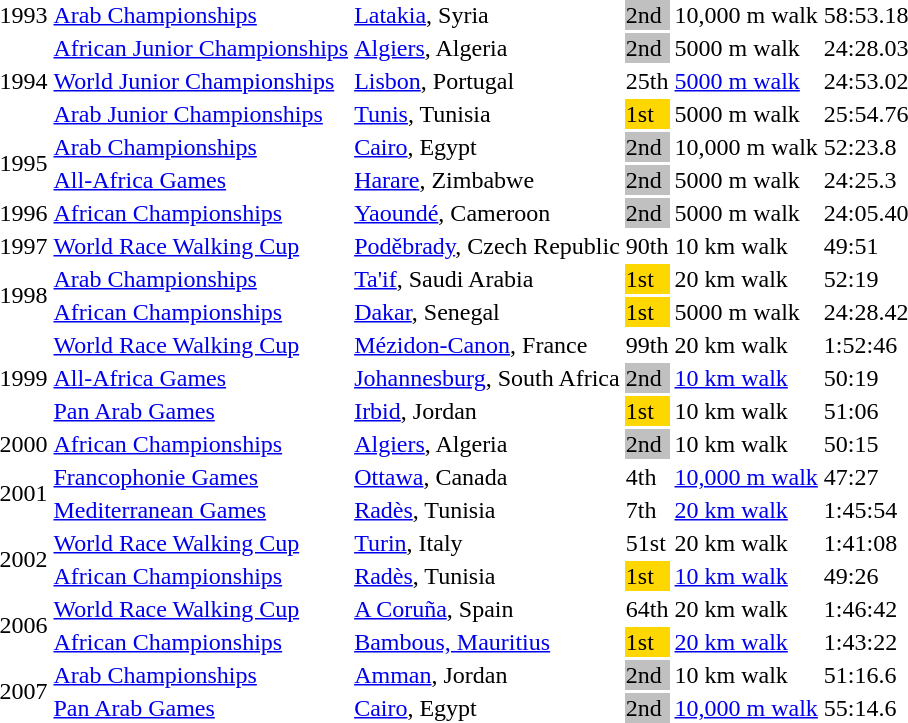<table>
<tr>
<td>1993</td>
<td><a href='#'>Arab Championships</a></td>
<td><a href='#'>Latakia</a>, Syria</td>
<td bgcolor=silver>2nd</td>
<td>10,000 m walk</td>
<td>58:53.18</td>
</tr>
<tr>
<td rowspan=3>1994</td>
<td><a href='#'>African Junior Championships</a></td>
<td><a href='#'>Algiers</a>, Algeria</td>
<td bgcolor=silver>2nd</td>
<td>5000 m walk</td>
<td>24:28.03</td>
</tr>
<tr>
<td><a href='#'>World Junior Championships</a></td>
<td><a href='#'>Lisbon</a>, Portugal</td>
<td>25th</td>
<td><a href='#'>5000 m walk</a></td>
<td>24:53.02</td>
</tr>
<tr>
<td><a href='#'>Arab Junior Championships</a></td>
<td><a href='#'>Tunis</a>, Tunisia</td>
<td bgcolor=gold>1st</td>
<td>5000 m walk</td>
<td>25:54.76 </td>
</tr>
<tr>
<td rowspan=2>1995</td>
<td><a href='#'>Arab Championships</a></td>
<td><a href='#'>Cairo</a>, Egypt</td>
<td bgcolor=silver>2nd</td>
<td>10,000 m walk</td>
<td>52:23.8</td>
</tr>
<tr>
<td><a href='#'>All-Africa Games</a></td>
<td><a href='#'>Harare</a>, Zimbabwe</td>
<td bgcolor=silver>2nd</td>
<td>5000 m walk</td>
<td>24:25.3</td>
</tr>
<tr>
<td>1996</td>
<td><a href='#'>African Championships</a></td>
<td><a href='#'>Yaoundé</a>, Cameroon</td>
<td bgcolor=silver>2nd</td>
<td>5000 m walk</td>
<td>24:05.40</td>
</tr>
<tr>
<td>1997</td>
<td><a href='#'>World Race Walking Cup</a></td>
<td><a href='#'>Poděbrady</a>, Czech Republic</td>
<td>90th</td>
<td>10 km walk</td>
<td>49:51</td>
</tr>
<tr>
<td rowspan=2>1998</td>
<td><a href='#'>Arab Championships</a></td>
<td><a href='#'>Ta'if</a>, Saudi Arabia</td>
<td bgcolor=gold>1st</td>
<td>20 km walk</td>
<td>52:19</td>
</tr>
<tr>
<td><a href='#'>African Championships</a></td>
<td><a href='#'>Dakar</a>, Senegal</td>
<td bgcolor=gold>1st</td>
<td>5000 m walk</td>
<td>24:28.42</td>
</tr>
<tr>
<td rowspan=3>1999</td>
<td><a href='#'>World Race Walking Cup</a></td>
<td><a href='#'>Mézidon-Canon</a>, France</td>
<td>99th</td>
<td>20 km walk</td>
<td>1:52:46</td>
</tr>
<tr>
<td><a href='#'>All-Africa Games</a></td>
<td><a href='#'>Johannesburg</a>, South Africa</td>
<td bgcolor=silver>2nd</td>
<td><a href='#'>10 km walk</a></td>
<td>50:19</td>
</tr>
<tr>
<td><a href='#'>Pan Arab Games</a></td>
<td><a href='#'>Irbid</a>, Jordan</td>
<td bgcolor=gold>1st</td>
<td>10 km walk</td>
<td>51:06</td>
</tr>
<tr>
<td>2000</td>
<td><a href='#'>African Championships</a></td>
<td><a href='#'>Algiers</a>, Algeria</td>
<td bgcolor=silver>2nd</td>
<td>10 km walk</td>
<td>50:15</td>
</tr>
<tr>
<td rowspan=2>2001</td>
<td><a href='#'>Francophonie Games</a></td>
<td><a href='#'>Ottawa</a>, Canada</td>
<td>4th</td>
<td><a href='#'>10,000 m walk</a></td>
<td>47:27</td>
</tr>
<tr>
<td><a href='#'>Mediterranean Games</a></td>
<td><a href='#'>Radès</a>, Tunisia</td>
<td>7th</td>
<td><a href='#'>20 km walk</a></td>
<td>1:45:54</td>
</tr>
<tr>
<td rowspan=2>2002</td>
<td><a href='#'>World Race Walking Cup</a></td>
<td><a href='#'>Turin</a>, Italy</td>
<td>51st</td>
<td>20 km walk</td>
<td>1:41:08</td>
</tr>
<tr>
<td><a href='#'>African Championships</a></td>
<td><a href='#'>Radès</a>, Tunisia</td>
<td bgcolor=gold>1st</td>
<td><a href='#'>10 km walk</a></td>
<td>49:26</td>
</tr>
<tr>
<td rowspan=2>2006</td>
<td><a href='#'>World Race Walking Cup</a></td>
<td><a href='#'>A Coruña</a>, Spain</td>
<td>64th</td>
<td>20 km walk</td>
<td>1:46:42</td>
</tr>
<tr>
<td><a href='#'>African Championships</a></td>
<td><a href='#'>Bambous, Mauritius</a></td>
<td bgcolor=gold>1st</td>
<td><a href='#'>20 km walk</a></td>
<td>1:43:22</td>
</tr>
<tr>
<td rowspan=2>2007</td>
<td><a href='#'>Arab Championships</a></td>
<td><a href='#'>Amman</a>, Jordan</td>
<td bgcolor=silver>2nd</td>
<td>10 km walk</td>
<td>51:16.6</td>
</tr>
<tr>
<td><a href='#'>Pan Arab Games</a></td>
<td><a href='#'>Cairo</a>, Egypt</td>
<td bgcolor=silver>2nd</td>
<td><a href='#'>10,000 m walk</a></td>
<td>55:14.6</td>
</tr>
</table>
